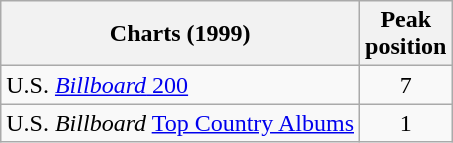<table class="wikitable sortable">
<tr>
<th>Charts (1999)</th>
<th>Peak<br>position</th>
</tr>
<tr>
<td align="left">U.S. <a href='#'><em>Billboard</em> 200</a></td>
<td style="text-align:center;">7</td>
</tr>
<tr>
<td align="left">U.S. <em>Billboard</em> <a href='#'>Top Country Albums</a></td>
<td style="text-align:center;">1</td>
</tr>
</table>
